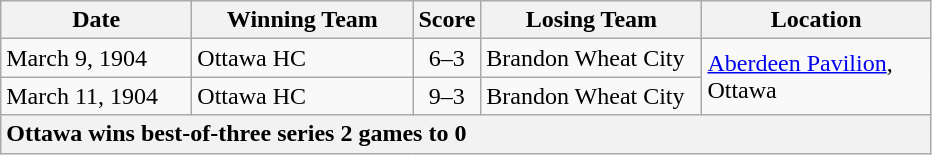<table class="wikitable">
<tr>
<th width="120">Date</th>
<th width="140">Winning Team</th>
<th width="5">Score</th>
<th width="140">Losing Team</th>
<th width="145">Location</th>
</tr>
<tr>
<td>March 9, 1904</td>
<td>Ottawa HC</td>
<td align="center">6–3</td>
<td>Brandon Wheat City</td>
<td rowspan="2"><a href='#'>Aberdeen Pavilion</a>, Ottawa</td>
</tr>
<tr>
<td>March 11, 1904</td>
<td>Ottawa HC</td>
<td align="center">9–3</td>
<td>Brandon Wheat City</td>
</tr>
<tr>
<th colspan="5" style="text-align:left;">Ottawa wins best-of-three series 2 games to 0</th>
</tr>
</table>
